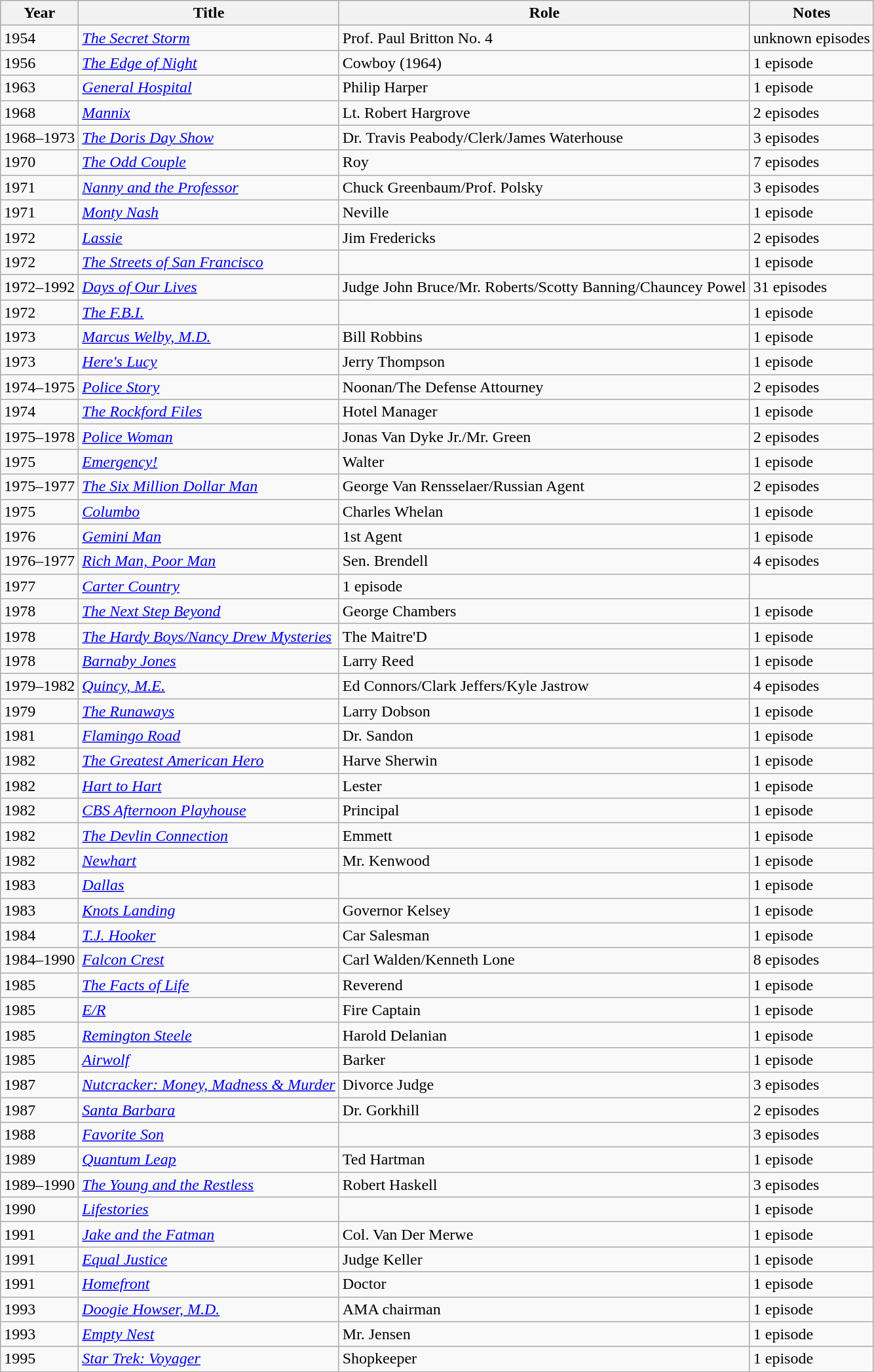<table class="wikitable">
<tr>
<th>Year</th>
<th>Title</th>
<th>Role</th>
<th>Notes</th>
</tr>
<tr>
<td>1954</td>
<td><em><a href='#'>The Secret Storm</a></em></td>
<td>Prof. Paul Britton No. 4</td>
<td>unknown episodes</td>
</tr>
<tr>
<td>1956</td>
<td><em><a href='#'>The Edge of Night</a></em></td>
<td>Cowboy (1964)</td>
<td>1 episode</td>
</tr>
<tr>
<td>1963</td>
<td><em><a href='#'>General Hospital</a></em></td>
<td>Philip Harper</td>
<td>1 episode</td>
</tr>
<tr>
<td>1968</td>
<td><em><a href='#'>Mannix</a></em></td>
<td>Lt. Robert Hargrove</td>
<td>2 episodes</td>
</tr>
<tr>
<td>1968–1973</td>
<td><em><a href='#'>The Doris Day Show</a></em></td>
<td>Dr. Travis Peabody/Clerk/James Waterhouse</td>
<td>3 episodes</td>
</tr>
<tr>
<td>1970</td>
<td><em><a href='#'>The Odd Couple</a></em></td>
<td>Roy</td>
<td>7 episodes</td>
</tr>
<tr>
<td>1971</td>
<td><em><a href='#'>Nanny and the Professor</a></em></td>
<td>Chuck Greenbaum/Prof. Polsky</td>
<td>3 episodes</td>
</tr>
<tr>
<td>1971</td>
<td><em><a href='#'>Monty Nash</a></em></td>
<td>Neville</td>
<td>1 episode</td>
</tr>
<tr>
<td>1972</td>
<td><em><a href='#'>Lassie</a></em></td>
<td>Jim Fredericks</td>
<td>2 episodes</td>
</tr>
<tr>
<td>1972</td>
<td><em><a href='#'>The Streets of San Francisco</a></em></td>
<td></td>
<td>1 episode</td>
</tr>
<tr>
<td>1972–1992</td>
<td><em><a href='#'>Days of Our Lives</a></em></td>
<td>Judge John Bruce/Mr. Roberts/Scotty Banning/Chauncey Powel</td>
<td>31 episodes</td>
</tr>
<tr>
<td>1972</td>
<td><em><a href='#'>The F.B.I.</a></em></td>
<td></td>
<td>1 episode</td>
</tr>
<tr>
<td>1973</td>
<td><em><a href='#'>Marcus Welby, M.D.</a></em></td>
<td>Bill Robbins</td>
<td>1 episode</td>
</tr>
<tr>
<td>1973</td>
<td><em><a href='#'>Here's Lucy</a></em></td>
<td>Jerry Thompson</td>
<td>1 episode</td>
</tr>
<tr>
<td>1974–1975</td>
<td><em><a href='#'>Police Story</a></em></td>
<td>Noonan/The Defense Attourney</td>
<td>2 episodes</td>
</tr>
<tr>
<td>1974</td>
<td><em><a href='#'>The Rockford Files</a></em></td>
<td>Hotel Manager</td>
<td>1 episode</td>
</tr>
<tr>
<td>1975–1978</td>
<td><em><a href='#'>Police Woman</a></em></td>
<td>Jonas Van Dyke Jr./Mr. Green</td>
<td>2 episodes</td>
</tr>
<tr>
<td>1975</td>
<td><em><a href='#'>Emergency!</a></em></td>
<td>Walter</td>
<td>1 episode</td>
</tr>
<tr>
<td>1975–1977</td>
<td><em><a href='#'>The Six Million Dollar Man</a></em></td>
<td>George Van Rensselaer/Russian Agent</td>
<td>2 episodes</td>
</tr>
<tr>
<td>1975</td>
<td><em><a href='#'>Columbo</a></em></td>
<td>Charles Whelan</td>
<td>1 episode</td>
</tr>
<tr>
<td>1976</td>
<td><em><a href='#'>Gemini Man</a></em></td>
<td>1st Agent</td>
<td>1 episode</td>
</tr>
<tr>
<td>1976–1977</td>
<td><em><a href='#'>Rich Man, Poor Man</a></em></td>
<td>Sen. Brendell</td>
<td>4 episodes</td>
</tr>
<tr>
<td>1977</td>
<td><em><a href='#'>Carter Country</a></em></td>
<td Goodman>1 episode</td>
</tr>
<tr>
<td>1978</td>
<td><em><a href='#'>The Next Step Beyond</a></em></td>
<td>George Chambers</td>
<td>1 episode</td>
</tr>
<tr>
<td>1978</td>
<td><em><a href='#'>The Hardy Boys/Nancy Drew Mysteries</a></em></td>
<td>The Maitre'D</td>
<td>1 episode</td>
</tr>
<tr>
<td>1978</td>
<td><em><a href='#'>Barnaby Jones</a></em></td>
<td>Larry Reed</td>
<td>1 episode</td>
</tr>
<tr>
<td>1979–1982</td>
<td><em><a href='#'>Quincy, M.E.</a></em></td>
<td>Ed Connors/Clark Jeffers/Kyle Jastrow</td>
<td>4 episodes</td>
</tr>
<tr>
<td>1979</td>
<td><em><a href='#'>The Runaways</a></em></td>
<td>Larry Dobson</td>
<td>1 episode</td>
</tr>
<tr>
<td>1981</td>
<td><em><a href='#'>Flamingo Road</a></em></td>
<td>Dr. Sandon</td>
<td>1 episode</td>
</tr>
<tr>
<td>1982</td>
<td><em><a href='#'>The Greatest American Hero</a></em></td>
<td>Harve Sherwin</td>
<td>1 episode</td>
</tr>
<tr>
<td>1982</td>
<td><em><a href='#'>Hart to Hart</a></em></td>
<td>Lester</td>
<td>1 episode</td>
</tr>
<tr>
<td>1982</td>
<td><em><a href='#'>CBS Afternoon Playhouse</a></em></td>
<td>Principal</td>
<td>1 episode</td>
</tr>
<tr>
<td>1982</td>
<td><em><a href='#'>The Devlin Connection</a></em></td>
<td>Emmett</td>
<td>1 episode</td>
</tr>
<tr>
<td>1982</td>
<td><em><a href='#'>Newhart</a></em></td>
<td>Mr. Kenwood</td>
<td>1 episode</td>
</tr>
<tr>
<td>1983</td>
<td><em><a href='#'>Dallas</a></em></td>
<td></td>
<td>1 episode</td>
</tr>
<tr>
<td>1983</td>
<td><em><a href='#'>Knots Landing</a></em></td>
<td>Governor Kelsey</td>
<td>1 episode</td>
</tr>
<tr>
<td>1984</td>
<td><em><a href='#'>T.J. Hooker</a></em></td>
<td>Car Salesman</td>
<td>1 episode</td>
</tr>
<tr>
<td>1984–1990</td>
<td><em><a href='#'>Falcon Crest</a></em></td>
<td>Carl Walden/Kenneth Lone</td>
<td>8 episodes</td>
</tr>
<tr>
<td>1985</td>
<td><em><a href='#'>The Facts of Life</a></em></td>
<td>Reverend</td>
<td>1 episode</td>
</tr>
<tr>
<td>1985</td>
<td><em><a href='#'>E/R</a></em></td>
<td>Fire Captain</td>
<td>1 episode</td>
</tr>
<tr>
<td>1985</td>
<td><em><a href='#'>Remington Steele</a></em></td>
<td>Harold Delanian</td>
<td>1 episode</td>
</tr>
<tr>
<td>1985</td>
<td><em><a href='#'>Airwolf</a></em></td>
<td>Barker</td>
<td>1 episode</td>
</tr>
<tr>
<td>1987</td>
<td><em><a href='#'>Nutcracker: Money, Madness & Murder</a></em></td>
<td>Divorce Judge</td>
<td>3 episodes</td>
</tr>
<tr>
<td>1987</td>
<td><em><a href='#'>Santa Barbara</a></em></td>
<td>Dr. Gorkhill</td>
<td>2 episodes</td>
</tr>
<tr>
<td>1988</td>
<td><em><a href='#'>Favorite Son</a></em></td>
<td></td>
<td>3 episodes</td>
</tr>
<tr>
<td>1989</td>
<td><em><a href='#'>Quantum Leap</a></em></td>
<td>Ted Hartman</td>
<td>1 episode</td>
</tr>
<tr>
<td>1989–1990</td>
<td><em><a href='#'>The Young and the Restless</a></em></td>
<td>Robert Haskell</td>
<td>3 episodes</td>
</tr>
<tr>
<td>1990</td>
<td><em><a href='#'>Lifestories</a></em></td>
<td></td>
<td>1 episode</td>
</tr>
<tr>
<td>1991</td>
<td><em><a href='#'>Jake and the Fatman</a></em></td>
<td>Col. Van Der Merwe</td>
<td>1 episode</td>
</tr>
<tr>
<td>1991</td>
<td><em><a href='#'>Equal Justice</a></em></td>
<td>Judge Keller</td>
<td>1 episode</td>
</tr>
<tr>
<td>1991</td>
<td><em><a href='#'>Homefront</a></em></td>
<td>Doctor</td>
<td>1 episode</td>
</tr>
<tr>
<td>1993</td>
<td><em><a href='#'>Doogie Howser, M.D.</a></em></td>
<td>AMA chairman</td>
<td>1 episode</td>
</tr>
<tr>
<td>1993</td>
<td><em><a href='#'>Empty Nest</a></em></td>
<td>Mr. Jensen</td>
<td>1 episode</td>
</tr>
<tr>
<td>1995</td>
<td><em><a href='#'>Star Trek: Voyager</a></em></td>
<td>Shopkeeper</td>
<td>1 episode</td>
</tr>
</table>
